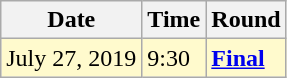<table class="wikitable">
<tr>
<th>Date</th>
<th>Time</th>
<th>Round</th>
</tr>
<tr style=background:lemonchiffon>
<td>July 27, 2019</td>
<td>9:30</td>
<td><strong><a href='#'>Final</a></strong></td>
</tr>
</table>
